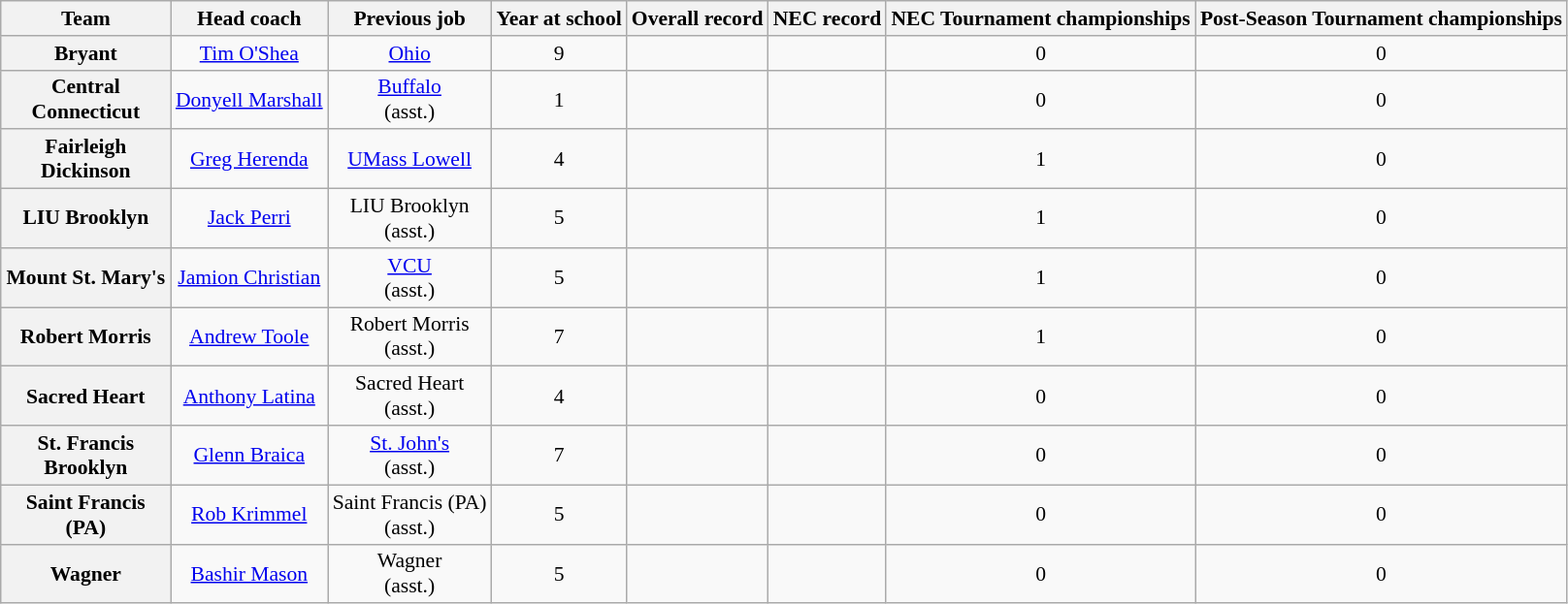<table class="wikitable sortable" style="text-align: center;font-size:90%;">
<tr>
<th width="110">Team</th>
<th>Head coach</th>
<th>Previous job</th>
<th>Year at school</th>
<th>Overall record</th>
<th>NEC record</th>
<th>NEC Tournament championships</th>
<th>Post-Season Tournament championships</th>
</tr>
<tr>
<th style=>Bryant</th>
<td><a href='#'>Tim O'Shea</a></td>
<td><a href='#'>Ohio</a></td>
<td>9</td>
<td></td>
<td></td>
<td>0</td>
<td>0</td>
</tr>
<tr>
<th style=>Central Connecticut</th>
<td><a href='#'>Donyell Marshall</a></td>
<td><a href='#'>Buffalo</a><br>(asst.)</td>
<td>1</td>
<td></td>
<td></td>
<td>0</td>
<td>0</td>
</tr>
<tr>
<th style=>Fairleigh Dickinson</th>
<td><a href='#'>Greg Herenda</a></td>
<td><a href='#'>UMass Lowell</a></td>
<td>4</td>
<td></td>
<td></td>
<td>1</td>
<td>0</td>
</tr>
<tr>
<th style=>LIU Brooklyn</th>
<td><a href='#'>Jack Perri</a></td>
<td>LIU Brooklyn<br>(asst.)</td>
<td>5</td>
<td></td>
<td></td>
<td>1</td>
<td>0</td>
</tr>
<tr>
<th style=>Mount St. Mary's</th>
<td><a href='#'>Jamion Christian</a></td>
<td><a href='#'>VCU</a><br>(asst.)</td>
<td>5</td>
<td></td>
<td></td>
<td>1</td>
<td>0</td>
</tr>
<tr>
<th style=>Robert Morris</th>
<td><a href='#'>Andrew Toole</a></td>
<td>Robert Morris<br>(asst.)</td>
<td>7</td>
<td></td>
<td></td>
<td>1</td>
<td>0</td>
</tr>
<tr>
<th style=>Sacred Heart</th>
<td><a href='#'>Anthony Latina</a></td>
<td>Sacred Heart<br>(asst.)</td>
<td>4</td>
<td></td>
<td></td>
<td>0</td>
<td>0</td>
</tr>
<tr>
<th style=>St. Francis Brooklyn</th>
<td><a href='#'>Glenn Braica</a></td>
<td><a href='#'>St. John's</a><br>(asst.)</td>
<td>7</td>
<td></td>
<td></td>
<td>0</td>
<td>0</td>
</tr>
<tr>
<th style=>Saint Francis (PA)</th>
<td><a href='#'>Rob Krimmel</a></td>
<td>Saint Francis (PA)<br>(asst.)</td>
<td>5</td>
<td></td>
<td></td>
<td>0</td>
<td>0</td>
</tr>
<tr>
<th style=>Wagner</th>
<td><a href='#'>Bashir Mason</a></td>
<td>Wagner<br>(asst.)</td>
<td>5</td>
<td></td>
<td></td>
<td>0</td>
<td>0</td>
</tr>
</table>
